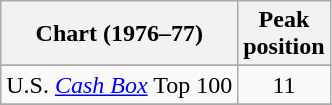<table class="wikitable sortable">
<tr>
<th>Chart (1976–77)</th>
<th>Peak<br>position</th>
</tr>
<tr>
</tr>
<tr>
</tr>
<tr>
</tr>
<tr>
</tr>
<tr>
</tr>
<tr>
</tr>
<tr>
<td>U.S. <em><a href='#'>Cash Box</a></em> Top 100</td>
<td style="text-align:center;">11</td>
</tr>
<tr>
</tr>
</table>
